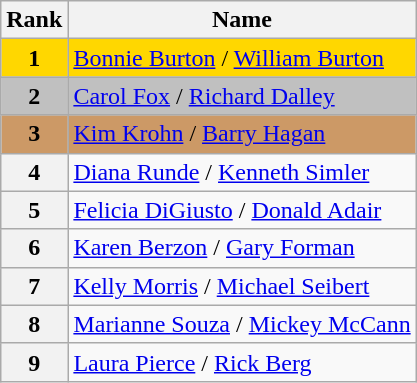<table class="wikitable">
<tr>
<th>Rank</th>
<th>Name</th>
</tr>
<tr bgcolor="gold">
<td align="center"><strong>1</strong></td>
<td><a href='#'>Bonnie Burton</a> / <a href='#'>William Burton</a></td>
</tr>
<tr bgcolor="silver">
<td align="center"><strong>2</strong></td>
<td><a href='#'>Carol Fox</a> / <a href='#'>Richard Dalley</a></td>
</tr>
<tr bgcolor="cc9966">
<td align="center"><strong>3</strong></td>
<td><a href='#'>Kim Krohn</a> / <a href='#'>Barry Hagan</a></td>
</tr>
<tr>
<th>4</th>
<td><a href='#'>Diana Runde</a> / <a href='#'>Kenneth Simler</a></td>
</tr>
<tr>
<th>5</th>
<td><a href='#'>Felicia DiGiusto</a> / <a href='#'>Donald Adair</a></td>
</tr>
<tr>
<th>6</th>
<td><a href='#'>Karen Berzon</a> / <a href='#'>Gary Forman</a></td>
</tr>
<tr>
<th>7</th>
<td><a href='#'>Kelly Morris</a> / <a href='#'>Michael Seibert</a></td>
</tr>
<tr>
<th>8</th>
<td><a href='#'>Marianne Souza</a> / <a href='#'>Mickey McCann</a></td>
</tr>
<tr>
<th>9</th>
<td><a href='#'>Laura Pierce</a> / <a href='#'>Rick Berg</a></td>
</tr>
</table>
